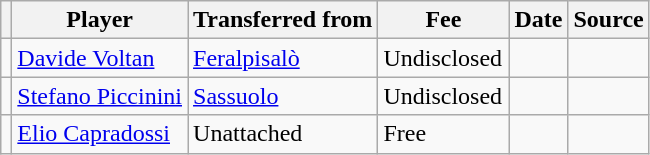<table class="wikitable plainrowheaders sortable">
<tr>
<th></th>
<th scope="col">Player</th>
<th>Transferred from</th>
<th style="width: 80px;">Fee</th>
<th scope="col">Date</th>
<th scope="col">Source</th>
</tr>
<tr>
<td align="center"></td>
<td> <a href='#'>Davide Voltan</a></td>
<td> <a href='#'>Feralpisalò</a></td>
<td>Undisclosed</td>
<td></td>
<td></td>
</tr>
<tr>
<td align="center"></td>
<td> <a href='#'>Stefano Piccinini</a></td>
<td> <a href='#'>Sassuolo</a></td>
<td>Undisclosed</td>
<td></td>
<td></td>
</tr>
<tr>
<td align="center"></td>
<td> <a href='#'>Elio Capradossi</a></td>
<td>Unattached</td>
<td>Free</td>
<td></td>
<td></td>
</tr>
</table>
